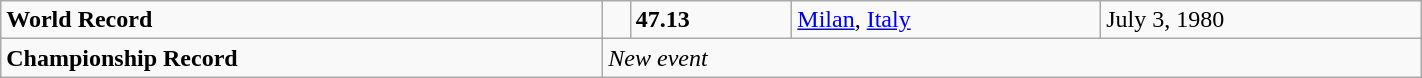<table class="wikitable" width=75%>
<tr>
<td><strong>World Record</strong></td>
<td></td>
<td><strong>47.13</strong></td>
<td><a href='#'>Milan</a>, <a href='#'>Italy</a></td>
<td>July 3, 1980</td>
</tr>
<tr>
<td><strong>Championship Record</strong></td>
<td colspan="4"><em>New event</em></td>
</tr>
</table>
